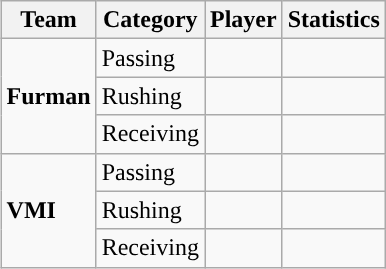<table class="wikitable" style="float: right;">
<tr>
<th>Team</th>
<th>Category</th>
<th>Player</th>
<th>Statistics</th>
</tr>
<tr>
<td rowspan=3><strong>Furman</strong></td>
<td>Passing</td>
<td></td>
<td></td>
</tr>
<tr>
<td>Rushing</td>
<td></td>
<td></td>
</tr>
<tr>
<td>Receiving</td>
<td></td>
<td></td>
</tr>
<tr>
<td rowspan=3><strong>VMI</strong></td>
<td>Passing</td>
<td></td>
<td></td>
</tr>
<tr>
<td>Rushing</td>
<td></td>
<td></td>
</tr>
<tr>
<td>Receiving</td>
<td></td>
<td></td>
</tr>
</table>
